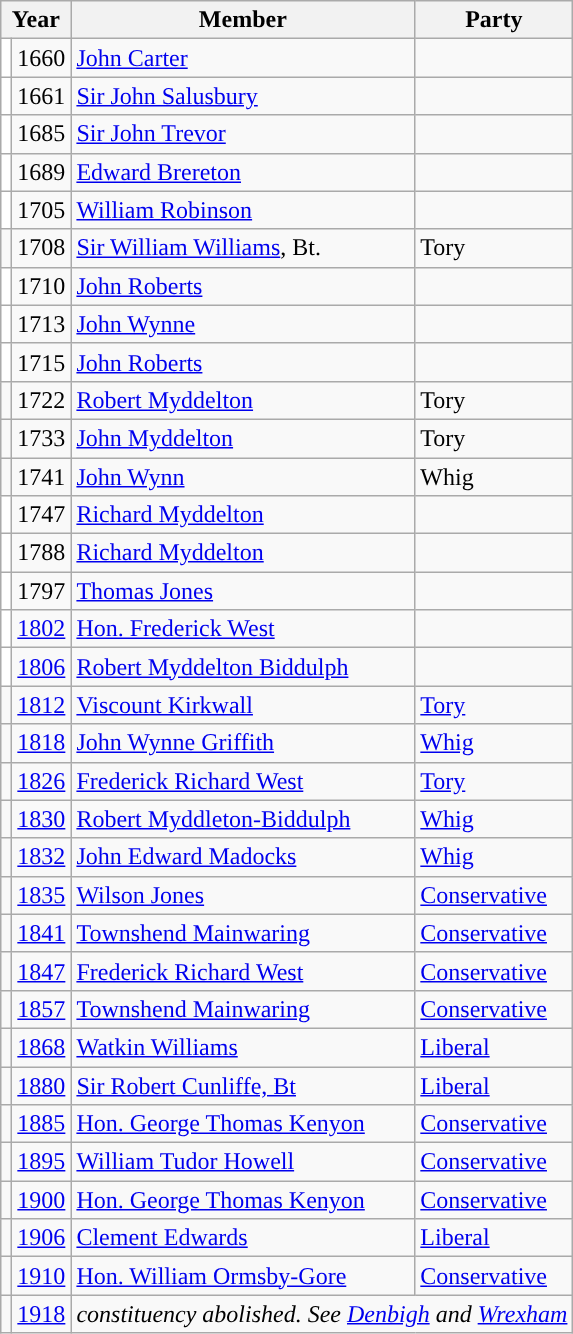<table class="wikitable">
<tr>
<th colspan="2">Year</th>
<th>Member</th>
<th>Party</th>
</tr>
<tr>
<td style="color:inherit;background-color: white"></td>
<td>1660</td>
<td><a href='#'>John Carter</a></td>
<td></td>
</tr>
<tr>
<td style="color:inherit;background-color: white"></td>
<td>1661</td>
<td><a href='#'>Sir John Salusbury</a></td>
<td></td>
</tr>
<tr>
<td style="color:inherit;background-color: white"></td>
<td>1685</td>
<td><a href='#'>Sir John Trevor</a></td>
<td></td>
</tr>
<tr>
<td style="color:inherit;background-color: white"></td>
<td>1689</td>
<td><a href='#'>Edward Brereton</a></td>
<td></td>
</tr>
<tr>
<td style="color:inherit;background-color: white"></td>
<td>1705</td>
<td><a href='#'>William Robinson</a></td>
<td></td>
</tr>
<tr>
<td style="color:inherit;background-color: "></td>
<td>1708</td>
<td><a href='#'>Sir William Williams</a>, Bt.</td>
<td>Tory</td>
</tr>
<tr>
<td style="color:inherit;background-color: white"></td>
<td>1710</td>
<td><a href='#'>John Roberts</a></td>
<td></td>
</tr>
<tr>
<td style="color:inherit;background-color: white"></td>
<td>1713</td>
<td><a href='#'>John Wynne</a></td>
<td></td>
</tr>
<tr>
<td style="color:inherit;background-color: white"></td>
<td>1715</td>
<td><a href='#'>John Roberts</a></td>
<td></td>
</tr>
<tr>
<td style="color:inherit;background-color: "></td>
<td>1722</td>
<td><a href='#'>Robert Myddelton</a></td>
<td>Tory</td>
</tr>
<tr>
<td style="color:inherit;background-color: "></td>
<td>1733</td>
<td><a href='#'>John Myddelton</a></td>
<td>Tory</td>
</tr>
<tr>
<td style="color:inherit;background-color: "></td>
<td>1741</td>
<td><a href='#'>John Wynn</a></td>
<td>Whig</td>
</tr>
<tr>
<td style="color:inherit;background-color: white"></td>
<td>1747</td>
<td><a href='#'>Richard Myddelton</a></td>
<td></td>
</tr>
<tr>
<td style="color:inherit;background-color: white"></td>
<td>1788</td>
<td><a href='#'>Richard Myddelton</a></td>
<td></td>
</tr>
<tr>
<td style="color:inherit;background-color: white"></td>
<td>1797</td>
<td><a href='#'>Thomas Jones</a></td>
<td></td>
</tr>
<tr>
<td style="color:inherit;background-color: white"></td>
<td><a href='#'>1802</a></td>
<td><a href='#'>Hon. Frederick West</a></td>
<td></td>
</tr>
<tr>
<td style="color:inherit;background-color: white"></td>
<td><a href='#'>1806</a></td>
<td><a href='#'>Robert Myddelton Biddulph</a></td>
<td></td>
</tr>
<tr>
<td style="color:inherit;background-color: "></td>
<td><a href='#'>1812</a></td>
<td><a href='#'>Viscount Kirkwall</a></td>
<td><a href='#'>Tory</a></td>
</tr>
<tr>
<td style="color:inherit;background-color: "></td>
<td><a href='#'>1818</a></td>
<td><a href='#'>John Wynne Griffith</a></td>
<td><a href='#'>Whig</a></td>
</tr>
<tr>
<td style="color:inherit;background-color: "></td>
<td><a href='#'>1826</a></td>
<td><a href='#'>Frederick Richard West</a></td>
<td><a href='#'>Tory</a></td>
</tr>
<tr>
<td style="color:inherit;background-color: "></td>
<td><a href='#'>1830</a></td>
<td><a href='#'>Robert Myddleton-Biddulph</a></td>
<td><a href='#'>Whig</a></td>
</tr>
<tr>
<td style="color:inherit;background-color: "></td>
<td><a href='#'>1832</a></td>
<td><a href='#'>John Edward Madocks</a></td>
<td><a href='#'>Whig</a></td>
</tr>
<tr>
<td style="color:inherit;background-color: "></td>
<td><a href='#'>1835</a></td>
<td><a href='#'>Wilson Jones</a></td>
<td><a href='#'>Conservative</a></td>
</tr>
<tr>
<td style="color:inherit;background-color: "></td>
<td><a href='#'>1841</a></td>
<td><a href='#'>Townshend Mainwaring</a></td>
<td><a href='#'>Conservative</a></td>
</tr>
<tr>
<td style="color:inherit;background-color: "></td>
<td><a href='#'>1847</a></td>
<td><a href='#'>Frederick Richard West</a></td>
<td><a href='#'>Conservative</a></td>
</tr>
<tr>
<td style="color:inherit;background-color: "></td>
<td><a href='#'>1857</a></td>
<td><a href='#'>Townshend Mainwaring</a></td>
<td><a href='#'>Conservative</a></td>
</tr>
<tr>
<td style="color:inherit;background-color: "></td>
<td><a href='#'>1868</a></td>
<td><a href='#'>Watkin Williams</a></td>
<td><a href='#'>Liberal</a></td>
</tr>
<tr>
<td style="color:inherit;background-color: "></td>
<td><a href='#'>1880</a></td>
<td><a href='#'>Sir Robert Cunliffe, Bt</a></td>
<td><a href='#'>Liberal</a></td>
</tr>
<tr>
<td style="color:inherit;background-color: "></td>
<td><a href='#'>1885</a></td>
<td><a href='#'>Hon. George Thomas Kenyon</a></td>
<td><a href='#'>Conservative</a></td>
</tr>
<tr>
<td style="color:inherit;background-color: "></td>
<td><a href='#'>1895</a></td>
<td><a href='#'>William Tudor Howell</a></td>
<td><a href='#'>Conservative</a></td>
</tr>
<tr>
<td style="color:inherit;background-color: "></td>
<td><a href='#'>1900</a></td>
<td><a href='#'>Hon. George Thomas Kenyon</a></td>
<td><a href='#'>Conservative</a></td>
</tr>
<tr>
<td style="color:inherit;background-color: "></td>
<td><a href='#'>1906</a></td>
<td><a href='#'>Clement Edwards</a></td>
<td><a href='#'>Liberal</a></td>
</tr>
<tr>
<td style="color:inherit;background-color: "></td>
<td><a href='#'>1910</a></td>
<td><a href='#'>Hon. William Ormsby-Gore</a></td>
<td><a href='#'>Conservative</a></td>
</tr>
<tr>
<td></td>
<td><a href='#'>1918</a></td>
<td colspan="2"><em>constituency abolished. See <a href='#'>Denbigh</a> and <a href='#'>Wrexham</a></em></td>
</tr>
</table>
